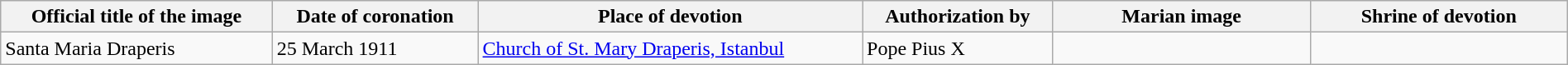<table class="wikitable sortable" width="100%">
<tr>
<th>Official title of the image</th>
<th data-sort-type="date">Date of coronation</th>
<th>Place of devotion</th>
<th>Authorization by</th>
<th width=200px class=unsortable>Marian image</th>
<th width=200px class=unsortable>Shrine of devotion</th>
</tr>
<tr>
<td>Santa Maria Draperis</td>
<td>25 March 1911</td>
<td><a href='#'>Church of St. Mary Draperis, Istanbul</a></td>
<td>Pope Pius X</td>
<td></td>
<td></td>
</tr>
</table>
